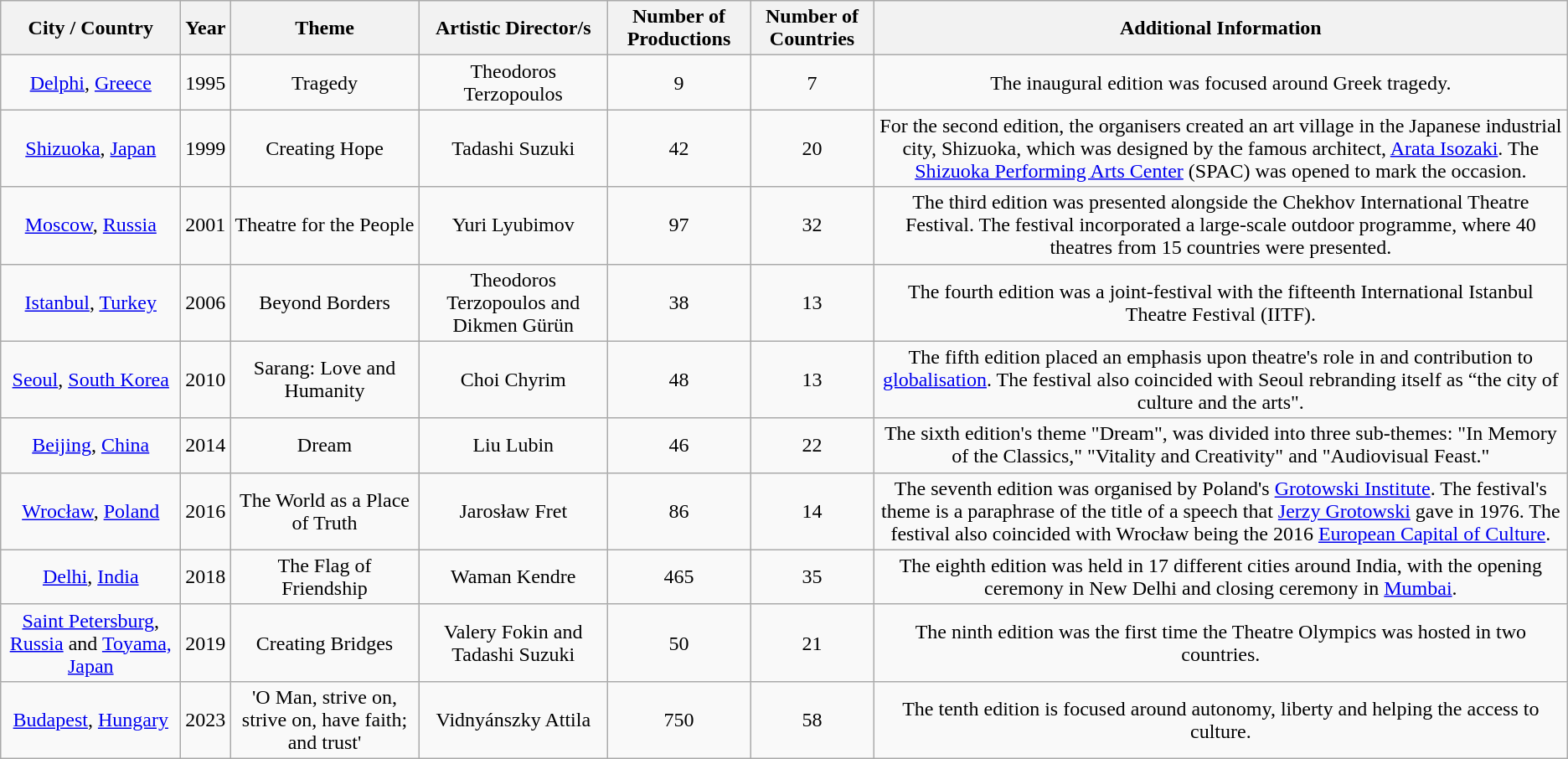<table class="wikitable">
<tr>
<th>City / Country</th>
<th>Year</th>
<th>Theme</th>
<th>Artistic Director/s</th>
<th>Number of Productions</th>
<th>Number of Countries</th>
<th>Additional Information</th>
</tr>
<tr>
<td style="text-align:center"> <a href='#'>Delphi</a>, <a href='#'>Greece</a></td>
<td style="text-align:center">1995</td>
<td style="text-align:center">Tragedy</td>
<td style="text-align:center">Theodoros Terzopoulos</td>
<td style="text-align:center">9</td>
<td style="text-align:center">7</td>
<td style="text-align:center">The inaugural edition was focused around Greek tragedy.</td>
</tr>
<tr>
<td style="text-align:center"> <a href='#'>Shizuoka</a>, <a href='#'>Japan</a></td>
<td style="text-align:center">1999</td>
<td style="text-align:center">Creating Hope</td>
<td style="text-align:center">Tadashi Suzuki</td>
<td style="text-align:center">42</td>
<td style="text-align:center">20</td>
<td style="text-align:center">For the second edition, the organisers created an art village in the Japanese industrial city, Shizuoka, which was designed by the famous architect, <a href='#'>Arata Isozaki</a>. The <a href='#'>Shizuoka Performing Arts Center</a> (SPAC) was opened to mark the occasion.</td>
</tr>
<tr>
<td style="text-align:center"> <a href='#'>Moscow</a>, <a href='#'>Russia</a></td>
<td style="text-align:center">2001</td>
<td style="text-align:center">Theatre for the People</td>
<td style="text-align:center">Yuri Lyubimov</td>
<td style="text-align:center">97</td>
<td style="text-align:center">32</td>
<td style="text-align:center">The third edition was presented alongside the Chekhov International Theatre Festival. The festival incorporated a large-scale outdoor programme, where 40 theatres from 15 countries were presented.</td>
</tr>
<tr>
<td style="text-align:center"> <a href='#'>Istanbul</a>, <a href='#'>Turkey</a></td>
<td style="text-align:center">2006</td>
<td style="text-align:center">Beyond Borders</td>
<td style="text-align:center">Theodoros Terzopoulos and Dikmen Gürün</td>
<td style="text-align:center">38</td>
<td style="text-align:center">13</td>
<td style="text-align:center">The fourth edition was a joint-festival with the fifteenth International Istanbul Theatre Festival (IITF).</td>
</tr>
<tr>
<td style="text-align:center"> <a href='#'>Seoul</a>, <a href='#'>South Korea</a></td>
<td style="text-align:center">2010</td>
<td style="text-align:center">Sarang: Love and Humanity</td>
<td style="text-align:center">Choi Chyrim</td>
<td style="text-align:center">48</td>
<td style="text-align:center">13</td>
<td style="text-align:center">The fifth edition placed an emphasis upon theatre's role in and contribution to <a href='#'>globalisation</a>. The festival also coincided with Seoul rebranding itself as “the city of culture and the arts".</td>
</tr>
<tr>
<td style="text-align:center"> <a href='#'>Beijing</a>, <a href='#'>China</a></td>
<td style="text-align:center">2014</td>
<td style="text-align:center">Dream</td>
<td style="text-align:center">Liu Lubin</td>
<td style="text-align:center">46</td>
<td style="text-align:center">22</td>
<td style="text-align:center">The sixth edition's theme "Dream", was divided into three sub-themes: "In Memory of the Classics," "Vitality and Creativity" and "Audiovisual Feast."</td>
</tr>
<tr>
<td style="text-align:center"> <a href='#'>Wrocław</a>, <a href='#'>Poland</a></td>
<td style="text-align:center">2016</td>
<td style="text-align:center">The World as a Place of Truth</td>
<td style="text-align:center">Jarosław Fret</td>
<td style="text-align:center">86</td>
<td style="text-align:center">14</td>
<td style="text-align:center">The seventh edition was organised by Poland's <a href='#'>Grotowski Institute</a>. The festival's theme is a paraphrase of the title of a speech that <a href='#'>Jerzy Grotowski</a> gave in 1976. The festival also coincided with Wrocław being the 2016 <a href='#'>European Capital of Culture</a>.</td>
</tr>
<tr>
<td style="text-align:center"> <a href='#'>Delhi</a>, <a href='#'>India</a></td>
<td style="text-align:center">2018</td>
<td style="text-align:center">The Flag of Friendship</td>
<td style="text-align:center">Waman Kendre</td>
<td style="text-align:center">465</td>
<td style="text-align:center">35</td>
<td style="text-align:center">The eighth edition was held in 17 different cities around India, with the opening ceremony in New Delhi and closing ceremony in <a href='#'>Mumbai</a>.</td>
</tr>
<tr>
<td style="text-align:center">  <a href='#'>Saint Petersburg</a>, <a href='#'>Russia</a> and <a href='#'>Toyama, Japan</a></td>
<td style="text-align:center">2019</td>
<td style="text-align:center">Creating Bridges</td>
<td style="text-align:center">Valery Fokin and Tadashi Suzuki</td>
<td style="text-align:center">50</td>
<td style="text-align:center">21</td>
<td style="text-align:center">The ninth edition was the first time the Theatre Olympics was hosted in two countries.</td>
</tr>
<tr>
<td style="text-align:center"> <a href='#'>Budapest</a>, <a href='#'>Hungary</a></td>
<td style="text-align:center">2023</td>
<td style="text-align:center">'O Man, strive on, strive on, have faith; and trust'</td>
<td style="text-align:center">Vidnyánszky Attila</td>
<td style="text-align:center">750</td>
<td style="text-align:center">58 </td>
<td style="text-align:center">The tenth edition is focused around autonomy, liberty  and helping the access to culture. </td>
</tr>
</table>
